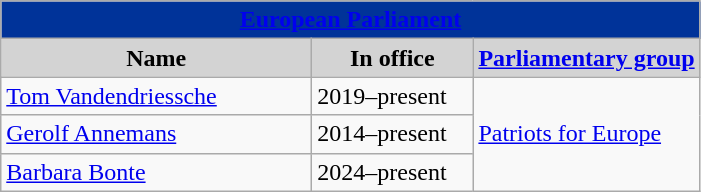<table class="wikitable">
<tr>
<th style="background:#039;" colspan="3"><a href='#'><span>European Parliament</span></a></th>
</tr>
<tr>
<th style="background:LightGrey; width:200px;">Name</th>
<th style="background:LightGrey; width:100px;">In office</th>
<th style="background:LightGrey;"><a href='#'>Parliamentary group</a></th>
</tr>
<tr>
<td><a href='#'>Tom Vandendriessche</a></td>
<td>2019–present</td>
<td rowspan="3"><a href='#'>Patriots for Europe</a></td>
</tr>
<tr>
<td><a href='#'>Gerolf Annemans</a></td>
<td>2014–present</td>
</tr>
<tr>
<td><a href='#'>Barbara Bonte</a></td>
<td>2024–present</td>
</tr>
</table>
